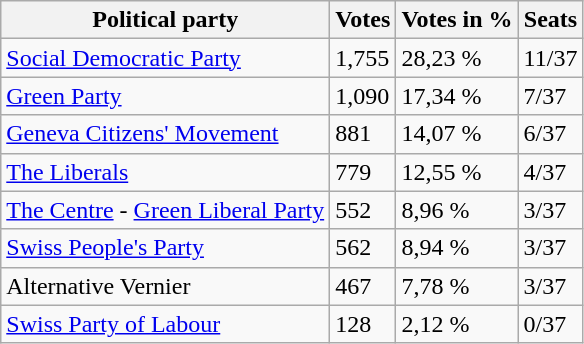<table class="wikitable">
<tr>
<th>Political party</th>
<th>Votes</th>
<th>Votes in %</th>
<th>Seats</th>
</tr>
<tr>
<td><a href='#'>Social Democratic Party</a></td>
<td>1,755</td>
<td>28,23 %</td>
<td>11/37</td>
</tr>
<tr>
<td><a href='#'>Green Party</a></td>
<td>1,090</td>
<td>17,34 %</td>
<td>7/37</td>
</tr>
<tr>
<td><a href='#'>Geneva Citizens' Movement</a></td>
<td>881</td>
<td>14,07 %</td>
<td>6/37</td>
</tr>
<tr>
<td><a href='#'>The Liberals</a></td>
<td>779</td>
<td>12,55 %</td>
<td>4/37</td>
</tr>
<tr>
<td><a href='#'>The Centre</a> - <a href='#'>Green Liberal Party</a></td>
<td>552</td>
<td>8,96 %</td>
<td>3/37</td>
</tr>
<tr>
<td><a href='#'>Swiss People's Party</a></td>
<td>562</td>
<td>8,94 %</td>
<td>3/37</td>
</tr>
<tr>
<td>Alternative Vernier</td>
<td>467</td>
<td>7,78 %</td>
<td>3/37</td>
</tr>
<tr>
<td><a href='#'>Swiss Party of Labour</a></td>
<td>128</td>
<td>2,12 %</td>
<td>0/37</td>
</tr>
</table>
